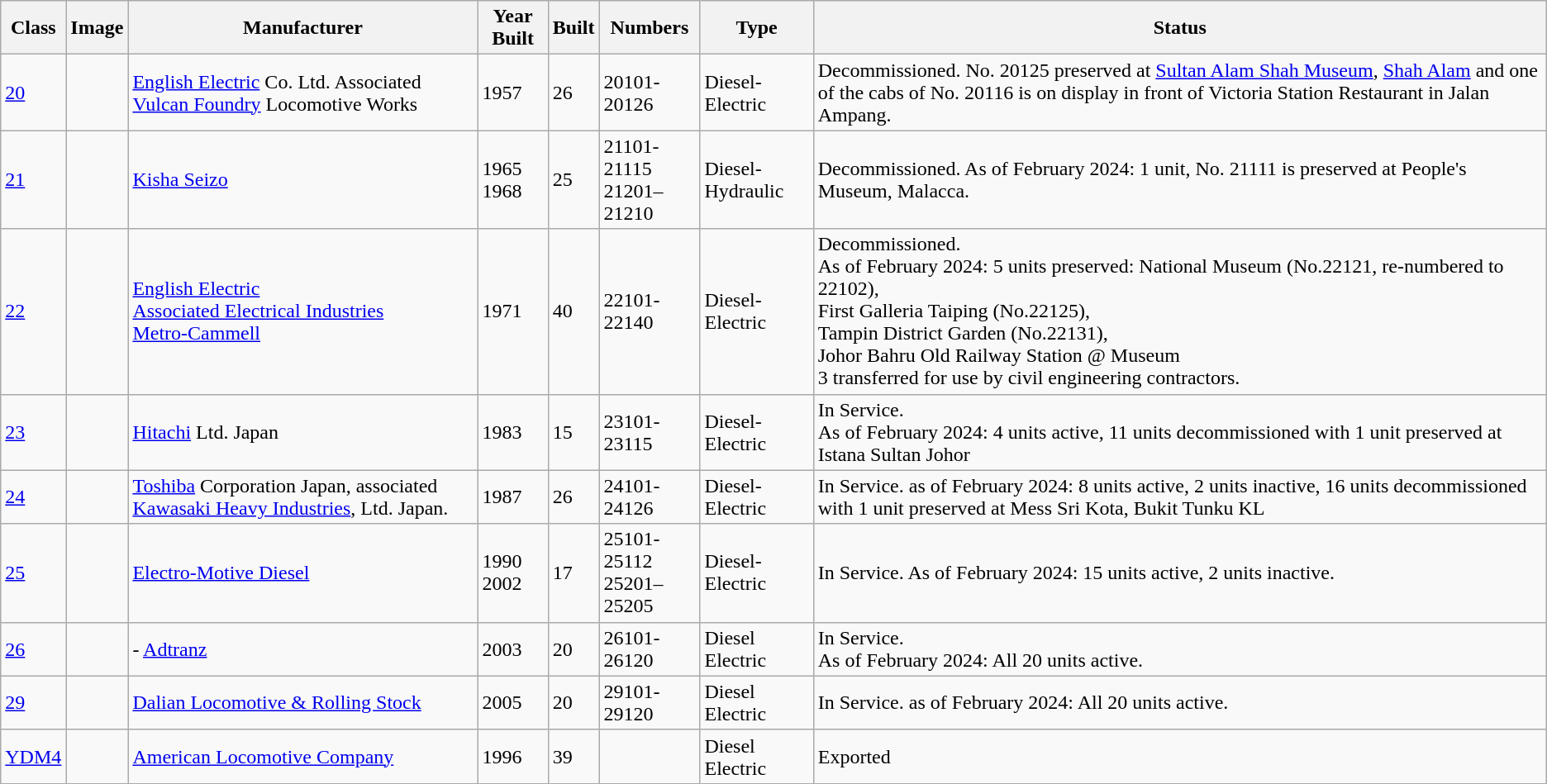<table class="wikitable">
<tr>
<th>Class</th>
<th>Image</th>
<th>Manufacturer</th>
<th>Year Built</th>
<th>Built</th>
<th>Numbers</th>
<th>Type</th>
<th>Status</th>
</tr>
<tr>
<td><a href='#'>20</a></td>
<td></td>
<td> <a href='#'>English Electric</a> Co. Ltd. Associated<br><a href='#'>Vulcan Foundry</a> Locomotive Works</td>
<td>1957</td>
<td>26</td>
<td>20101-20126</td>
<td>Diesel-Electric</td>
<td>Decommissioned. No. 20125 preserved at <a href='#'>Sultan Alam Shah Museum</a>, <a href='#'>Shah Alam</a> and one of the cabs of No. 20116 is on display in front of Victoria Station Restaurant in Jalan Ampang.</td>
</tr>
<tr>
<td><a href='#'>21</a></td>
<td></td>
<td> <a href='#'>Kisha Seizo</a></td>
<td>1965<br>1968</td>
<td>25</td>
<td>21101-21115<br>21201–21210</td>
<td>Diesel-Hydraulic</td>
<td>Decommissioned. As of February 2024: 1 unit, No. 21111 is preserved at People's Museum, Malacca.</td>
</tr>
<tr>
<td><a href='#'>22</a></td>
<td></td>
<td> <a href='#'>English Electric</a><br><a href='#'>Associated Electrical Industries</a><br><a href='#'>Metro-Cammell</a></td>
<td>1971</td>
<td>40</td>
<td>22101-22140</td>
<td>Diesel-Electric</td>
<td>Decommissioned.<br>As of February 2024: 5 units preserved: National Museum (No.22121, re-numbered to 22102),<br>First Galleria Taiping (No.22125),<br>Tampin District Garden (No.22131),<br>Johor Bahru Old Railway Station @ Museum<br>3 transferred for use by civil engineering contractors.</td>
</tr>
<tr>
<td><a href='#'>23</a></td>
<td></td>
<td> <a href='#'>Hitachi</a> Ltd. Japan</td>
<td>1983</td>
<td>15</td>
<td>23101-23115</td>
<td>Diesel-Electric</td>
<td>In Service.<br>As of February 2024: 4 units active, 11 units decommissioned with 1 unit preserved at Istana Sultan Johor</td>
</tr>
<tr>
<td><a href='#'>24</a></td>
<td></td>
<td> <a href='#'>Toshiba</a> Corporation Japan, associated <a href='#'>Kawasaki Heavy Industries</a>, Ltd. Japan.</td>
<td>1987</td>
<td>26</td>
<td>24101-24126</td>
<td>Diesel-Electric</td>
<td>In Service. as of February 2024: 8 units active, 2 units inactive, 16 units decommissioned with 1 unit preserved at Mess Sri Kota, Bukit Tunku KL</td>
</tr>
<tr>
<td><a href='#'>25</a></td>
<td></td>
<td> <a href='#'>Electro-Motive Diesel</a></td>
<td>1990<br>2002</td>
<td>17</td>
<td>25101-25112<br>25201–25205</td>
<td>Diesel-Electric</td>
<td>In Service. As of February 2024: 15 units active, 2 units inactive.</td>
</tr>
<tr>
<td><a href='#'>26</a></td>
<td></td>
<td>- <a href='#'>Adtranz</a></td>
<td>2003</td>
<td>20</td>
<td>26101-26120</td>
<td>Diesel Electric</td>
<td>In Service.<br>As of February 2024: All 20 units active.</td>
</tr>
<tr>
<td><a href='#'>29</a></td>
<td></td>
<td> <a href='#'>Dalian Locomotive & Rolling Stock</a></td>
<td>2005</td>
<td>20</td>
<td>29101-29120</td>
<td>Diesel Electric</td>
<td>In Service. as of February 2024: All 20 units active.</td>
</tr>
<tr>
<td><a href='#'>YDM4</a></td>
<td></td>
<td> <a href='#'>American Locomotive Company</a></td>
<td>1996</td>
<td>39</td>
<td></td>
<td>Diesel Electric</td>
<td>Exported</td>
</tr>
</table>
